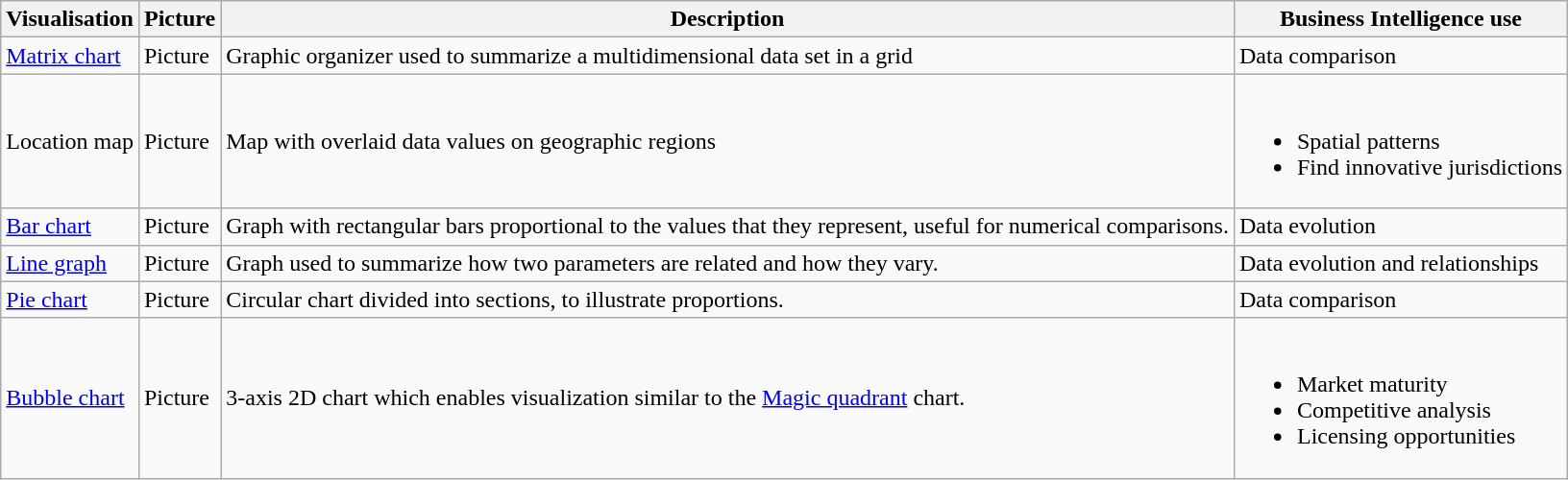<table class="wikitable">
<tr>
<th>Visualisation</th>
<th>Picture</th>
<th>Description</th>
<th>Business Intelligence use</th>
</tr>
<tr>
<td><a href='#'>Matrix chart</a></td>
<td>Picture</td>
<td>Graphic organizer used to summarize a multidimensional data set in a grid</td>
<td>Data comparison</td>
</tr>
<tr>
<td>Location map</td>
<td>Picture</td>
<td>Map with overlaid data values on geographic regions</td>
<td><br><ul><li>Spatial patterns</li><li>Find innovative jurisdictions</li></ul></td>
</tr>
<tr>
<td><a href='#'>Bar chart</a></td>
<td>Picture</td>
<td>Graph with rectangular bars proportional to the values that they represent, useful for numerical comparisons.</td>
<td>Data evolution</td>
</tr>
<tr>
<td><a href='#'>Line graph</a></td>
<td>Picture</td>
<td>Graph used to summarize how two parameters are related and how they vary.</td>
<td>Data evolution and relationships</td>
</tr>
<tr>
<td><a href='#'>Pie chart</a></td>
<td>Picture</td>
<td>Circular chart divided into sections, to illustrate proportions.</td>
<td>Data comparison</td>
</tr>
<tr>
<td><a href='#'>Bubble chart</a></td>
<td>Picture</td>
<td>3-axis 2D chart which enables visualization similar to the <a href='#'>Magic quadrant</a> chart.</td>
<td><br><ul><li>Market maturity</li><li>Competitive analysis</li><li>Licensing opportunities</li></ul></td>
</tr>
</table>
